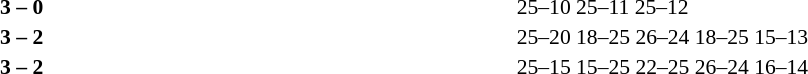<table width=100% cellspacing=1>
<tr>
<th width=20%></th>
<th width=12%></th>
<th width=20%></th>
<th width=33%></th>
<td></td>
</tr>
<tr style=font-size:90%>
<td align=right><strong></strong></td>
<td align=center><strong>3 – 0</strong></td>
<td></td>
<td>25–10 25–11 25–12</td>
<td></td>
</tr>
<tr style=font-size:90%>
<td align=right><strong></strong></td>
<td align=center><strong>3 – 2</strong></td>
<td></td>
<td>25–20 18–25 26–24 18–25 15–13</td>
<td></td>
</tr>
<tr style=font-size:90%>
<td align=right><strong></strong></td>
<td align=center><strong>3 – 2</strong></td>
<td></td>
<td>25–15 15–25 22–25 26–24 16–14</td>
</tr>
</table>
